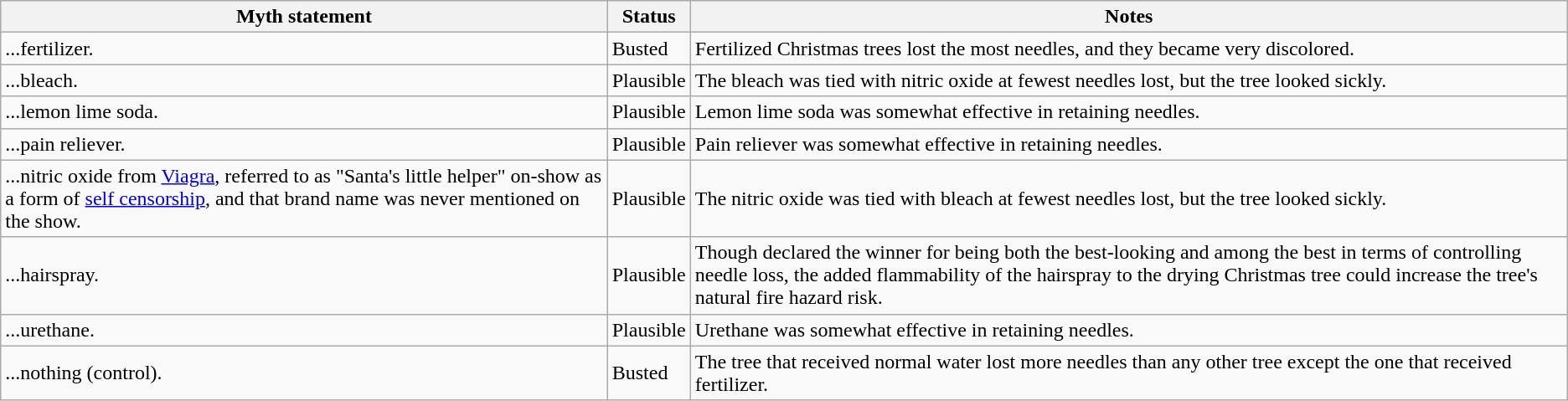<table class="wikitable plainrowheaders">
<tr>
<th>Myth statement</th>
<th>Status</th>
<th>Notes</th>
</tr>
<tr>
<td>...fertilizer.</td>
<td><span> Busted </span></td>
<td>Fertilized Christmas trees lost the most needles, and they became very discolored.</td>
</tr>
<tr>
<td>...bleach.</td>
<td><span> Plausible</span></td>
<td>The bleach was tied with nitric oxide at fewest needles lost, but the tree looked sickly.</td>
</tr>
<tr>
<td>...lemon lime soda.</td>
<td><span> Plausible</span></td>
<td>Lemon lime soda was somewhat effective in retaining needles.</td>
</tr>
<tr>
<td>...pain reliever.</td>
<td><span> Plausible</span></td>
<td>Pain reliever was somewhat effective in retaining needles.</td>
</tr>
<tr>
<td>...nitric oxide from <a href='#'>Viagra</a>, referred to as "Santa's little helper" on-show as a form of <a href='#'>self censorship</a>, and that brand name was never mentioned on the show.</td>
<td><span> Plausible</span></td>
<td>The nitric oxide was tied with bleach at fewest needles lost, but the tree looked sickly.</td>
</tr>
<tr>
<td>...hairspray.</td>
<td><span> Plausible</span></td>
<td>Though declared the winner for being both the best-looking and among the best in terms of controlling needle loss, the added flammability of the hairspray to the drying Christmas tree could increase the tree's natural fire hazard risk.</td>
</tr>
<tr>
<td>...urethane.</td>
<td><span> Plausible</span></td>
<td>Urethane was somewhat effective in retaining needles.</td>
</tr>
<tr>
<td>...nothing (control).</td>
<td><span> Busted</span></td>
<td>The tree that received normal water lost more needles than any other tree except the one that received fertilizer.</td>
</tr>
</table>
